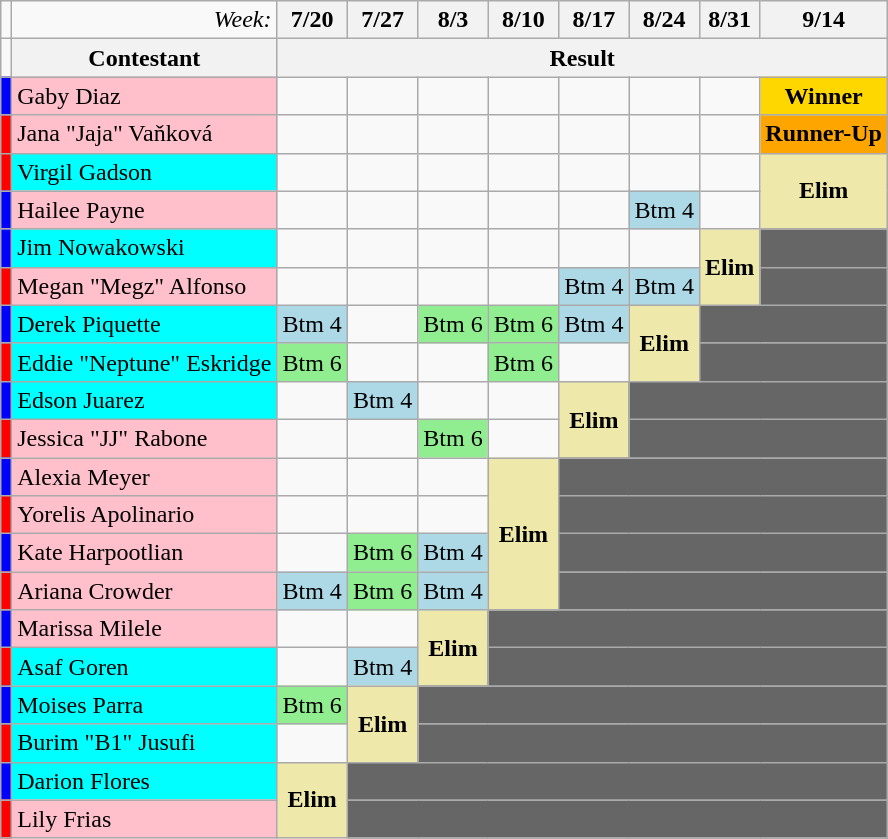<table class="wikitable" style="margin: auto;">
<tr>
<td></td>
<td align="right"><em>Week:</em></td>
<th>7/20</th>
<th>7/27</th>
<th>8/3</th>
<th>8/10</th>
<th>8/17</th>
<th>8/24</th>
<th>8/31</th>
<th>9/14</th>
</tr>
<tr>
<td></td>
<th>Contestant</th>
<th colspan="22" style="text-align:center;">Result</th>
</tr>
<tr>
<td style="background:blue;"></td>
<td style="background:pink;">Gaby Diaz</td>
<td></td>
<td></td>
<td></td>
<td></td>
<td></td>
<td></td>
<td></td>
<td style="background:gold;text-align:center;"><strong>Winner</strong></td>
</tr>
<tr>
<td style="background:red;"></td>
<td style="background:pink;">Jana "Jaja" Vaňková</td>
<td></td>
<td></td>
<td></td>
<td></td>
<td></td>
<td></td>
<td></td>
<td style="background:orange;text-align:center;"><strong>Runner-Up</strong></td>
</tr>
<tr>
<td style="background:red;"></td>
<td style="background:cyan;">Virgil Gadson</td>
<td></td>
<td></td>
<td></td>
<td></td>
<td></td>
<td></td>
<td></td>
<td rowspan="2"  style="background:palegoldenrod;text-align:center;"><strong>Elim</strong></td>
</tr>
<tr>
<td style="background:blue;"></td>
<td style="background:pink;">Hailee Payne</td>
<td></td>
<td></td>
<td></td>
<td></td>
<td></td>
<td style="background:lightblue;">Btm 4</td>
<td></td>
</tr>
<tr>
<td style="background:blue;"></td>
<td style="background:cyan;">Jim Nowakowski</td>
<td></td>
<td></td>
<td></td>
<td></td>
<td></td>
<td></td>
<td rowspan="2"  style="background:palegoldenrod;text-align:center;"><strong>Elim</strong></td>
<td colspan="2" style="background:#666;"></td>
</tr>
<tr>
<td style="background:red;"></td>
<td style="background:pink;">Megan "Megz" Alfonso</td>
<td></td>
<td></td>
<td></td>
<td></td>
<td style="background:lightblue;">Btm 4</td>
<td style="background:lightblue;">Btm 4</td>
<td colspan="2" style="background:#666;"></td>
</tr>
<tr>
<td style="background:blue;"></td>
<td style="background:cyan;">Derek Piquette</td>
<td style="background:lightblue;">Btm 4</td>
<td></td>
<td style="background:lightgreen;">Btm 6</td>
<td style="background:lightgreen;">Btm 6</td>
<td style="background:lightblue;">Btm 4</td>
<td rowspan="2"  style="background:palegoldenrod;text-align:center;"><strong>Elim</strong></td>
<td colspan="4" style="background:#666;"></td>
</tr>
<tr>
<td style="background:red;"></td>
<td style="background:cyan;">Eddie "Neptune" Eskridge</td>
<td style="background:lightgreen;">Btm 6</td>
<td></td>
<td></td>
<td style="background:lightgreen;">Btm 6</td>
<td></td>
<td colspan="4" style="background:#666;"></td>
</tr>
<tr>
<td style="background:blue;"></td>
<td style="background:cyan;">Edson Juarez</td>
<td></td>
<td style="background:lightblue;">Btm 4</td>
<td></td>
<td></td>
<td rowspan="2"  style="background:palegoldenrod;text-align:center;"><strong>Elim</strong></td>
<td colspan="5" style="background:#666;"></td>
</tr>
<tr>
<td style="background:red;"></td>
<td style="background:pink;">Jessica "JJ" Rabone</td>
<td></td>
<td></td>
<td style="background:lightgreen;">Btm 6</td>
<td></td>
<td colspan="5" style="background:#666;"></td>
</tr>
<tr>
<td style="background:blue;"></td>
<td style="background:pink;">Alexia Meyer</td>
<td></td>
<td></td>
<td></td>
<td rowspan="4"  style="background:palegoldenrod;text-align:center;"><strong>Elim</strong></td>
<td colspan="6" style="background:#666;"></td>
</tr>
<tr>
<td style="background:red;"></td>
<td style="background:pink;">Yorelis Apolinario</td>
<td></td>
<td></td>
<td></td>
<td colspan="6" style="background:#666;"></td>
</tr>
<tr>
<td style="background:blue;"></td>
<td style="background:pink;">Kate Harpootlian</td>
<td></td>
<td style="background:lightgreen;">Btm 6</td>
<td style="background:lightblue;">Btm 4</td>
<td colspan="6" style="background:#666;"></td>
</tr>
<tr>
<td style="background:red;"></td>
<td style="background:pink;">Ariana Crowder</td>
<td style="background:lightblue;">Btm 4</td>
<td style="background:lightgreen;">Btm 6</td>
<td style="background:lightblue;">Btm 4</td>
<td colspan="6" style="background:#666;"></td>
</tr>
<tr>
<td style="background:blue;"></td>
<td style="background:pink;">Marissa Milele</td>
<td></td>
<td></td>
<td rowspan="2"  style="background:palegoldenrod;text-align:center;"><strong>Elim</strong></td>
<td colspan="7" style="background:#666;"></td>
</tr>
<tr>
<td style="background:red;"></td>
<td style="background:cyan;">Asaf Goren</td>
<td></td>
<td style="background:lightblue;">Btm 4</td>
<td colspan="7" style="background:#666;"></td>
</tr>
<tr>
<td style="background:blue;"></td>
<td style="background:cyan;">Moises Parra</td>
<td style="background:lightgreen;">Btm 6</td>
<td rowspan="2"  style="background:palegoldenrod;text-align:center;"><strong>Elim</strong></td>
<td colspan="8" style="background:#666;"></td>
</tr>
<tr>
<td style="background:red;"></td>
<td style="background:cyan;">Burim "B1" Jusufi</td>
<td></td>
<td colspan="8" style="background:#666;"></td>
</tr>
<tr>
<td style="background:blue;"></td>
<td style="background:cyan;">Darion Flores</td>
<td rowspan="2"  style="background:palegoldenrod;text-align:center;"><strong>Elim</strong></td>
<td colspan="9" style="background:#666;"></td>
</tr>
<tr>
<td style="background:red;"></td>
<td style="background:pink;">Lily Frias</td>
<td colspan="9" style="background:#666;"></td>
</tr>
</table>
